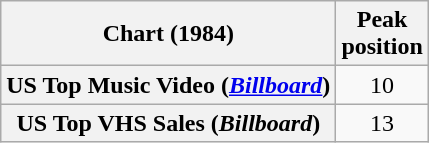<table class="wikitable plainrowheaders">
<tr>
<th scope="col">Chart (1984)</th>
<th scope="col">Peak<br>position</th>
</tr>
<tr>
<th scope="row">US Top Music Video (<em><a href='#'>Billboard</a></em>)</th>
<td align="center">10</td>
</tr>
<tr>
<th scope="row">US Top VHS Sales (<em>Billboard</em>)</th>
<td align="center">13</td>
</tr>
</table>
